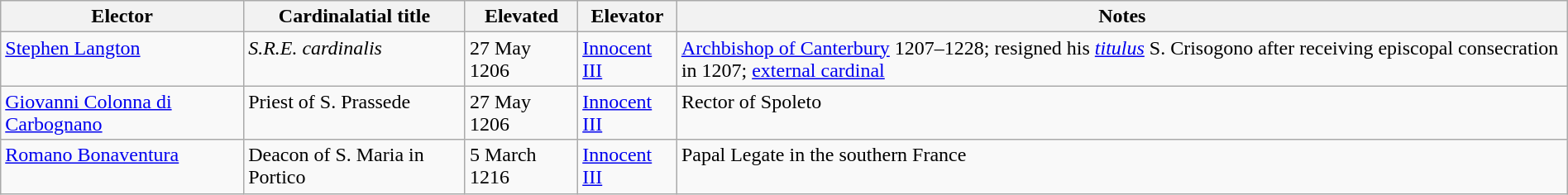<table class="wikitable sortable" style="width:100%">
<tr>
<th width="*">Elector</th>
<th width="*">Cardinalatial title</th>
<th width="*">Elevated</th>
<th width="*">Elevator</th>
<th width="*">Notes</th>
</tr>
<tr valign="top">
<td><a href='#'>Stephen Langton</a></td>
<td><em>S.R.E. cardinalis</em></td>
<td>27 May 1206</td>
<td><a href='#'>Innocent III</a></td>
<td><a href='#'>Archbishop of Canterbury</a> 1207–1228; resigned his <em><a href='#'>titulus</a></em> S. Crisogono after receiving episcopal consecration in 1207; <a href='#'>external cardinal</a></td>
</tr>
<tr valign="top">
<td><a href='#'>Giovanni Colonna di Carbognano</a></td>
<td>Priest of S. Prassede</td>
<td>27 May 1206</td>
<td><a href='#'>Innocent III</a></td>
<td>Rector of Spoleto</td>
</tr>
<tr valign="top">
<td><a href='#'>Romano Bonaventura</a></td>
<td>Deacon of S. Maria in Portico</td>
<td>5 March 1216</td>
<td><a href='#'>Innocent III</a></td>
<td>Papal Legate in the southern France</td>
</tr>
</table>
